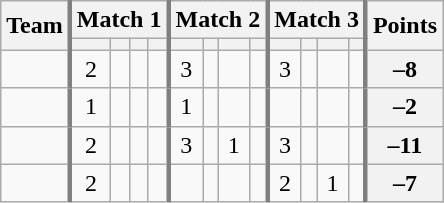<table class="wikitable sortable" style="text-align:center;">
<tr>
<th rowspan=2>Team</th>
<th colspan=4 style="border-left:3px solid gray">Match 1</th>
<th colspan=4 style="border-left:3px solid gray">Match 2</th>
<th colspan=4 style="border-left:3px solid gray">Match 3</th>
<th rowspan=2 style="border-left:3px solid gray">Points</th>
</tr>
<tr>
<th style="border-left:3px solid gray"></th>
<th></th>
<th></th>
<th></th>
<th style="border-left:3px solid gray"></th>
<th></th>
<th></th>
<th></th>
<th style="border-left:3px solid gray"></th>
<th></th>
<th></th>
<th></th>
</tr>
<tr>
<td align=left></td>
<td style="border-left:3px solid gray">2</td>
<td></td>
<td></td>
<td></td>
<td style="border-left:3px solid gray">3</td>
<td></td>
<td></td>
<td></td>
<td style="border-left:3px solid gray">3</td>
<td></td>
<td></td>
<td></td>
<th style="border-left:3px solid gray">–8</th>
</tr>
<tr>
<td align=left></td>
<td style="border-left:3px solid gray">1</td>
<td></td>
<td></td>
<td></td>
<td style="border-left:3px solid gray">1</td>
<td></td>
<td></td>
<td></td>
<td style="border-left:3px solid gray"></td>
<td></td>
<td></td>
<td></td>
<th style="border-left:3px solid gray">–2</th>
</tr>
<tr>
<td align=left></td>
<td style="border-left:3px solid gray">2</td>
<td></td>
<td></td>
<td></td>
<td style="border-left:3px solid gray">3</td>
<td></td>
<td>1</td>
<td></td>
<td style="border-left:3px solid gray">3</td>
<td></td>
<td></td>
<td></td>
<th style="border-left:3px solid gray">–11</th>
</tr>
<tr>
<td align=left></td>
<td style="border-left:3px solid gray">2</td>
<td></td>
<td></td>
<td></td>
<td style="border-left:3px solid gray"></td>
<td></td>
<td></td>
<td></td>
<td style="border-left:3px solid gray">2</td>
<td></td>
<td>1</td>
<td></td>
<th style="border-left:3px solid gray">–7</th>
</tr>
</table>
